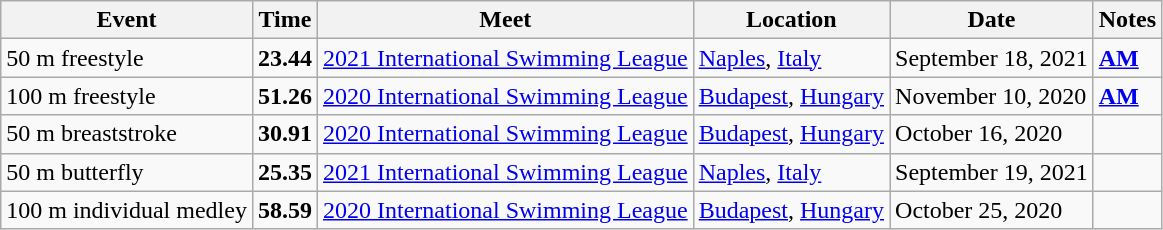<table class="wikitable">
<tr>
<th>Event</th>
<th>Time</th>
<th>Meet</th>
<th>Location</th>
<th>Date</th>
<th>Notes</th>
</tr>
<tr>
<td>50 m freestyle</td>
<td style="text-align:center;"><strong>23.44</strong></td>
<td><a href='#'>2021 International Swimming League</a></td>
<td><a href='#'>Naples</a>, <a href='#'>Italy</a></td>
<td>September 18, 2021</td>
<td><strong><a href='#'>AM</a></strong></td>
</tr>
<tr>
<td>100 m freestyle</td>
<td style="text-align:center;"><strong>51.26</strong></td>
<td><a href='#'>2020 International Swimming League</a></td>
<td><a href='#'>Budapest</a>, <a href='#'>Hungary</a></td>
<td>November 10, 2020</td>
<td><strong><a href='#'>AM</a></strong></td>
</tr>
<tr>
<td>50 m breaststroke</td>
<td style="text-align:center;"><strong>30.91</strong></td>
<td><a href='#'>2020 International Swimming League</a></td>
<td><a href='#'>Budapest</a>, <a href='#'>Hungary</a></td>
<td>October 16, 2020</td>
<td></td>
</tr>
<tr>
<td>50 m butterfly</td>
<td style="text-align:center;"><strong>25.35</strong></td>
<td><a href='#'>2021 International Swimming League</a></td>
<td><a href='#'>Naples</a>, <a href='#'>Italy</a></td>
<td>September 19, 2021</td>
<td></td>
</tr>
<tr>
<td>100 m individual medley</td>
<td style="text-align:center;"><strong>58.59</strong></td>
<td><a href='#'>2020 International Swimming League</a></td>
<td><a href='#'>Budapest</a>, <a href='#'>Hungary</a></td>
<td>October 25, 2020</td>
<td></td>
</tr>
</table>
